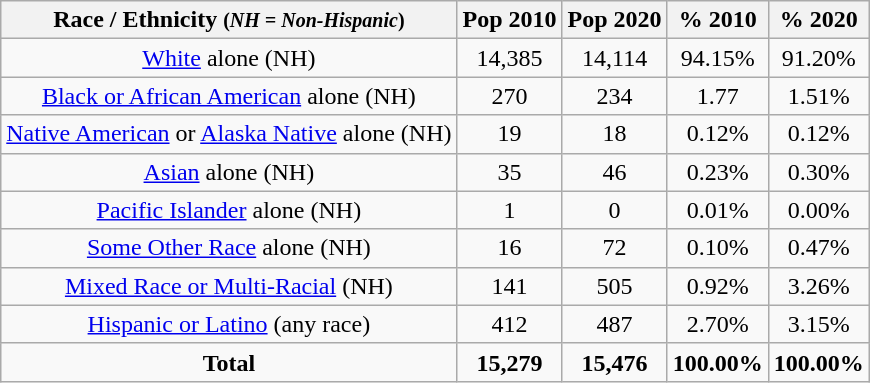<table class="wikitable" style="text-align:center;">
<tr>
<th>Race / Ethnicity <small>(<em>NH = Non-Hispanic</em>)</small></th>
<th>Pop 2010</th>
<th>Pop 2020</th>
<th>% 2010</th>
<th>% 2020</th>
</tr>
<tr>
<td><a href='#'>White</a> alone (NH)</td>
<td>14,385</td>
<td>14,114</td>
<td>94.15%</td>
<td>91.20%</td>
</tr>
<tr>
<td><a href='#'>Black or African American</a> alone (NH)</td>
<td>270</td>
<td>234</td>
<td>1.77</td>
<td>1.51%</td>
</tr>
<tr>
<td><a href='#'>Native American</a> or <a href='#'>Alaska Native</a> alone (NH)</td>
<td>19</td>
<td>18</td>
<td>0.12%</td>
<td>0.12%</td>
</tr>
<tr>
<td><a href='#'>Asian</a> alone (NH)</td>
<td>35</td>
<td>46</td>
<td>0.23%</td>
<td>0.30%</td>
</tr>
<tr>
<td><a href='#'>Pacific Islander</a> alone (NH)</td>
<td>1</td>
<td>0</td>
<td>0.01%</td>
<td>0.00%</td>
</tr>
<tr>
<td><a href='#'>Some Other Race</a> alone (NH)</td>
<td>16</td>
<td>72</td>
<td>0.10%</td>
<td>0.47%</td>
</tr>
<tr>
<td><a href='#'>Mixed Race or Multi-Racial</a> (NH)</td>
<td>141</td>
<td>505</td>
<td>0.92%</td>
<td>3.26%</td>
</tr>
<tr>
<td><a href='#'>Hispanic or Latino</a> (any race)</td>
<td>412</td>
<td>487</td>
<td>2.70%</td>
<td>3.15%</td>
</tr>
<tr>
<td><strong>Total</strong></td>
<td><strong>15,279</strong></td>
<td><strong>15,476</strong></td>
<td><strong>100.00%</strong></td>
<td><strong>100.00%</strong></td>
</tr>
</table>
